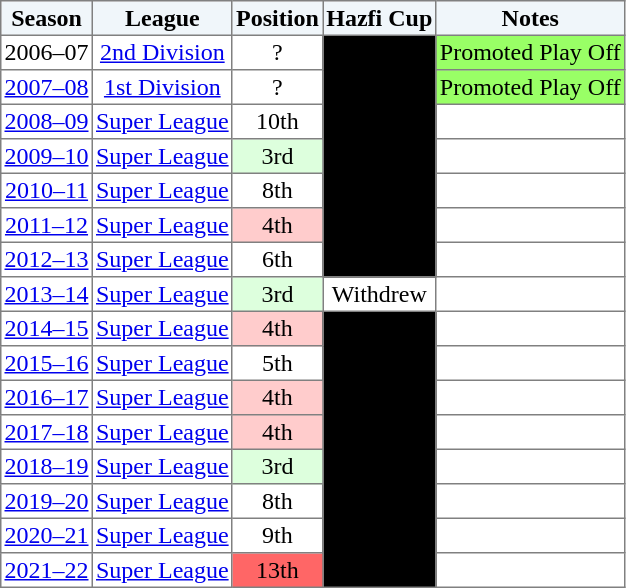<table border="1" cellpadding="2" style="border-collapse:collapse; text-align:center; font-size:normal;">
<tr style="background:#f0f6fa;">
<th>Season</th>
<th>League</th>
<th>Position</th>
<th>Hazfi Cup</th>
<th>Notes</th>
</tr>
<tr>
<td>2006–07</td>
<td><a href='#'>2nd Division</a></td>
<td>?</td>
<td rowspan=7 bgcolor= black></td>
<td bgcolor=99FF66>Promoted Play Off</td>
</tr>
<tr>
<td><a href='#'>2007–08</a></td>
<td><a href='#'>1st Division</a></td>
<td>?</td>
<td bgcolor=99FF66>Promoted Play Off</td>
</tr>
<tr>
<td><a href='#'>2008–09</a></td>
<td><a href='#'>Super League</a></td>
<td>10th</td>
<td></td>
</tr>
<tr>
<td><a href='#'>2009–10</a></td>
<td><a href='#'>Super League</a></td>
<td bgcolor=DDFFDD>3rd</td>
<td></td>
</tr>
<tr>
<td><a href='#'>2010–11</a></td>
<td><a href='#'>Super League</a></td>
<td>8th</td>
<td></td>
</tr>
<tr>
<td><a href='#'>2011–12</a></td>
<td><a href='#'>Super League</a></td>
<td bgcolor=FFCCCC>4th</td>
<td></td>
</tr>
<tr>
<td><a href='#'>2012–13</a></td>
<td><a href='#'>Super League</a></td>
<td>6th</td>
<td></td>
</tr>
<tr>
<td><a href='#'>2013–14</a></td>
<td><a href='#'>Super League</a></td>
<td bgcolor=DDFFDD>3rd</td>
<td>Withdrew</td>
<td></td>
</tr>
<tr>
<td><a href='#'>2014–15</a></td>
<td><a href='#'>Super League</a></td>
<td bgcolor=FFCCCC>4th</td>
<td rowspan=8 bgcolor= black></td>
<td></td>
</tr>
<tr>
<td><a href='#'>2015–16</a></td>
<td><a href='#'>Super League</a></td>
<td>5th</td>
<td></td>
</tr>
<tr>
<td><a href='#'>2016–17</a></td>
<td><a href='#'>Super League</a></td>
<td bgcolor=FFCCCC>4th</td>
<td></td>
</tr>
<tr>
<td><a href='#'>2017–18</a></td>
<td><a href='#'>Super League</a></td>
<td bgcolor=FFCCCC>4th</td>
<td></td>
</tr>
<tr>
<td><a href='#'>2018–19</a></td>
<td><a href='#'>Super League</a></td>
<td bgcolor=DDFFDD>3rd</td>
<td></td>
</tr>
<tr>
<td><a href='#'>2019–20</a></td>
<td><a href='#'>Super League</a></td>
<td>8th</td>
<td></td>
</tr>
<tr>
<td><a href='#'>2020–21</a></td>
<td><a href='#'>Super League</a></td>
<td>9th</td>
<td></td>
</tr>
<tr>
<td><a href='#'>2021–22</a></td>
<td><a href='#'>Super League</a></td>
<td bgcolor="#FF6666">13th</td>
<td></td>
</tr>
</table>
